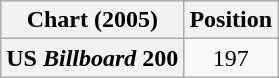<table class="wikitable plainrowheaders" style="text-align:center">
<tr>
<th scope="col">Chart (2005)</th>
<th scope="col">Position</th>
</tr>
<tr>
<th scope="row">US <em>Billboard</em> 200</th>
<td>197</td>
</tr>
</table>
